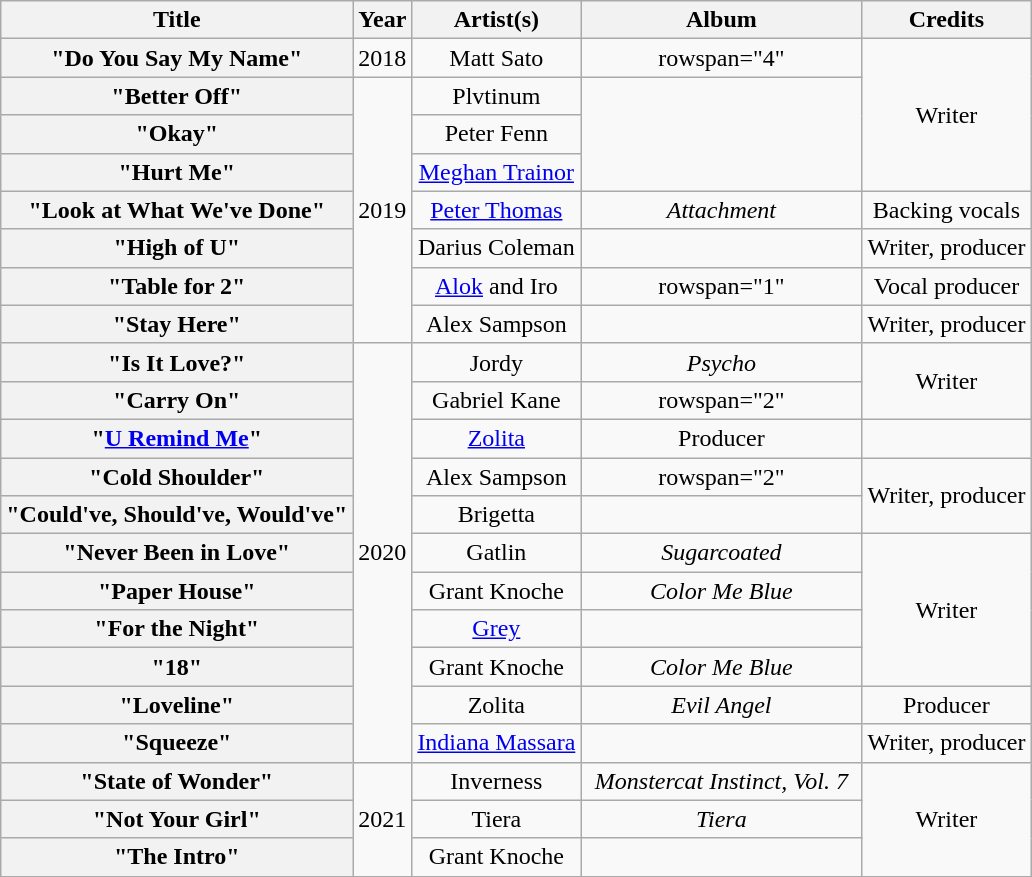<table class="wikitable plainrowheaders" style="text-align:center;">
<tr>
<th scope="col" rowspan="1">Title</th>
<th scope="col" rowspan="1">Year</th>
<th scope="col" rowspan="1">Artist(s)</th>
<th scope="col" style="width:180px;" rowspan="1">Album</th>
<th scope="col" rowspan="1">Credits</th>
</tr>
<tr>
<th scope="row">"Do You Say My Name"</th>
<td rowspan="1">2018</td>
<td>Matt Sato</td>
<td>rowspan="4" </td>
<td rowspan="4">Writer</td>
</tr>
<tr>
<th scope="row">"Better Off"</th>
<td rowspan="7">2019</td>
<td>Plvtinum</td>
</tr>
<tr>
<th scope="row">"Okay"</th>
<td>Peter Fenn</td>
</tr>
<tr>
<th scope="row">"Hurt Me"</th>
<td><a href='#'>Meghan Trainor</a></td>
</tr>
<tr>
<th scope="row">"Look at What We've Done"</th>
<td><a href='#'>Peter Thomas</a></td>
<td><em>Attachment</em></td>
<td>Backing vocals</td>
</tr>
<tr>
<th scope="row">"High of U"</th>
<td>Darius Coleman</td>
<td></td>
<td>Writer, producer</td>
</tr>
<tr>
<th scope="row">"Table for 2"</th>
<td><a href='#'>Alok</a> and Iro</td>
<td>rowspan="1" </td>
<td>Vocal producer</td>
</tr>
<tr>
<th scope="row">"Stay Here"</th>
<td>Alex Sampson</td>
<td></td>
<td>Writer, producer</td>
</tr>
<tr>
<th scope="row">"Is It Love?"</th>
<td rowspan="11">2020</td>
<td>Jordy</td>
<td><em>Psycho</em></td>
<td rowspan="2">Writer</td>
</tr>
<tr>
<th scope="row">"Carry On"</th>
<td>Gabriel Kane</td>
<td>rowspan="2" </td>
</tr>
<tr>
<th scope="row">"<a href='#'>U Remind Me</a>"</th>
<td><a href='#'>Zolita</a></td>
<td>Producer</td>
</tr>
<tr>
<th scope="row">"Cold Shoulder"</th>
<td>Alex Sampson</td>
<td>rowspan="2" </td>
<td rowspan="2">Writer, producer</td>
</tr>
<tr>
<th scope="row">"Could've, Should've, Would've"</th>
<td>Brigetta</td>
</tr>
<tr>
<th scope="row">"Never Been in Love"</th>
<td>Gatlin</td>
<td><em>Sugarcoated</em></td>
<td rowspan="4">Writer</td>
</tr>
<tr>
<th scope="row">"Paper House"</th>
<td>Grant Knoche</td>
<td><em>Color Me Blue</em></td>
</tr>
<tr>
<th scope="row">"For the Night"</th>
<td><a href='#'>Grey</a></td>
<td></td>
</tr>
<tr>
<th scope="row">"18"</th>
<td>Grant Knoche</td>
<td><em>Color Me Blue</em></td>
</tr>
<tr>
<th scope="row">"Loveline"</th>
<td>Zolita</td>
<td><em>Evil Angel</em></td>
<td>Producer</td>
</tr>
<tr>
<th scope="row">"Squeeze"</th>
<td><a href='#'>Indiana Massara</a></td>
<td></td>
<td>Writer, producer</td>
</tr>
<tr>
<th scope="row">"State of Wonder"<br></th>
<td rowspan="3">2021</td>
<td>Inverness</td>
<td><em>Monstercat Instinct, Vol. 7</em></td>
<td rowspan="3">Writer</td>
</tr>
<tr>
<th scope="row">"Not Your Girl"</th>
<td>Tiera</td>
<td><em>Tiera</em></td>
</tr>
<tr>
<th scope="row">"The Intro"</th>
<td>Grant Knoche</td>
<td></td>
</tr>
<tr>
</tr>
</table>
